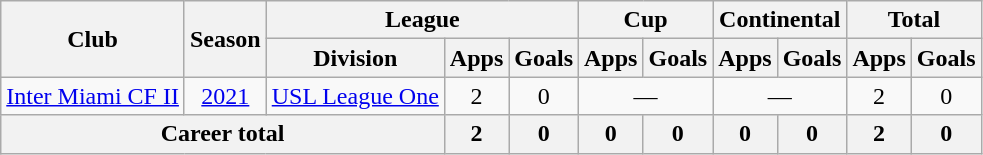<table class=wikitable style=text-align:center>
<tr>
<th rowspan=2>Club</th>
<th rowspan=2>Season</th>
<th colspan=3>League</th>
<th colspan=2>Cup</th>
<th colspan=2>Continental</th>
<th colspan=2>Total</th>
</tr>
<tr>
<th>Division</th>
<th>Apps</th>
<th>Goals</th>
<th>Apps</th>
<th>Goals</th>
<th>Apps</th>
<th>Goals</th>
<th>Apps</th>
<th>Goals</th>
</tr>
<tr>
<td rowspan=1><a href='#'>Inter Miami CF II</a></td>
<td><a href='#'>2021</a></td>
<td><a href='#'>USL League One</a></td>
<td>2</td>
<td>0</td>
<td colspan=2>—</td>
<td colspan=2>—</td>
<td>2</td>
<td>0</td>
</tr>
<tr>
<th colspan=3>Career total</th>
<th>2</th>
<th>0</th>
<th>0</th>
<th>0</th>
<th>0</th>
<th>0</th>
<th>2</th>
<th>0</th>
</tr>
</table>
